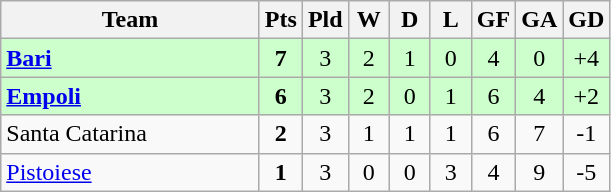<table class=wikitable style="text-align:center">
<tr>
<th width=165>Team</th>
<th width=20>Pts</th>
<th width=20>Pld</th>
<th width=20>W</th>
<th width=20>D</th>
<th width=20>L</th>
<th width=20>GF</th>
<th width=20>GA</th>
<th width=20>GD</th>
</tr>
<tr style="background:#ccffcc">
<td style="text-align:left"><strong> <a href='#'>Bari</a></strong></td>
<td><strong>7</strong></td>
<td>3</td>
<td>2</td>
<td>1</td>
<td>0</td>
<td>4</td>
<td>0</td>
<td>+4</td>
</tr>
<tr style="background:#ccffcc">
<td style="text-align:left"><strong> <a href='#'>Empoli</a></strong></td>
<td><strong>6</strong></td>
<td>3</td>
<td>2</td>
<td>0</td>
<td>1</td>
<td>6</td>
<td>4</td>
<td>+2</td>
</tr>
<tr>
<td style="text-align:left"> Santa Catarina</td>
<td><strong>2</strong></td>
<td>3</td>
<td>1</td>
<td>1</td>
<td>1</td>
<td>6</td>
<td>7</td>
<td>-1</td>
</tr>
<tr>
<td style="text-align:left"> <a href='#'>Pistoiese</a></td>
<td><strong>1</strong></td>
<td>3</td>
<td>0</td>
<td>0</td>
<td>3</td>
<td>4</td>
<td>9</td>
<td>-5</td>
</tr>
</table>
